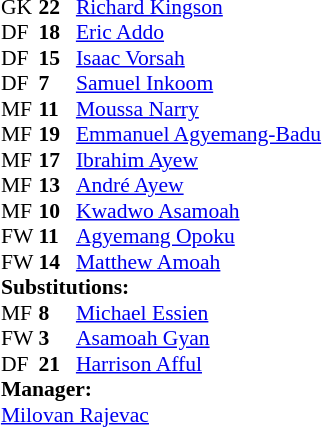<table style="font-size: 90%" cellspacing="0" cellpadding="0" align="center">
<tr>
<th width=25></th>
<th width=25></th>
</tr>
<tr>
<td>GK</td>
<td><strong>22</strong></td>
<td><a href='#'>Richard Kingson</a></td>
</tr>
<tr>
<td>DF</td>
<td><strong>18</strong></td>
<td><a href='#'>Eric Addo</a></td>
</tr>
<tr>
<td>DF</td>
<td><strong>15</strong></td>
<td><a href='#'>Isaac Vorsah</a></td>
</tr>
<tr>
<td>DF</td>
<td><strong>7</strong></td>
<td><a href='#'>Samuel Inkoom</a></td>
</tr>
<tr>
<td>MF</td>
<td><strong>11</strong></td>
<td><a href='#'>Moussa Narry</a></td>
<td></td>
<td></td>
</tr>
<tr>
<td>MF</td>
<td><strong>19</strong></td>
<td><a href='#'>Emmanuel Agyemang-Badu</a></td>
</tr>
<tr>
<td>MF</td>
<td><strong>17</strong></td>
<td><a href='#'>Ibrahim Ayew</a></td>
</tr>
<tr>
<td>MF</td>
<td><strong>13</strong></td>
<td><a href='#'>André Ayew</a></td>
<td></td>
<td></td>
</tr>
<tr>
<td>MF</td>
<td><strong>10</strong></td>
<td><a href='#'>Kwadwo Asamoah</a></td>
</tr>
<tr>
<td>FW</td>
<td><strong>11</strong></td>
<td><a href='#'>Agyemang Opoku</a></td>
<td></td>
<td></td>
</tr>
<tr>
<td>FW</td>
<td><strong>14</strong></td>
<td><a href='#'>Matthew Amoah</a></td>
</tr>
<tr>
<td colspan=3><strong>Substitutions:</strong></td>
</tr>
<tr>
<td>MF</td>
<td><strong>8</strong></td>
<td><a href='#'>Michael Essien</a></td>
<td></td>
<td></td>
</tr>
<tr>
<td>FW</td>
<td><strong>3</strong></td>
<td><a href='#'>Asamoah Gyan</a></td>
<td></td>
<td></td>
</tr>
<tr>
<td>DF</td>
<td><strong>21</strong></td>
<td><a href='#'>Harrison Afful</a></td>
<td></td>
<td></td>
</tr>
<tr>
<td colspan=3><strong>Manager:</strong></td>
</tr>
<tr>
<td colspan=4> <a href='#'>Milovan Rajevac</a></td>
</tr>
</table>
